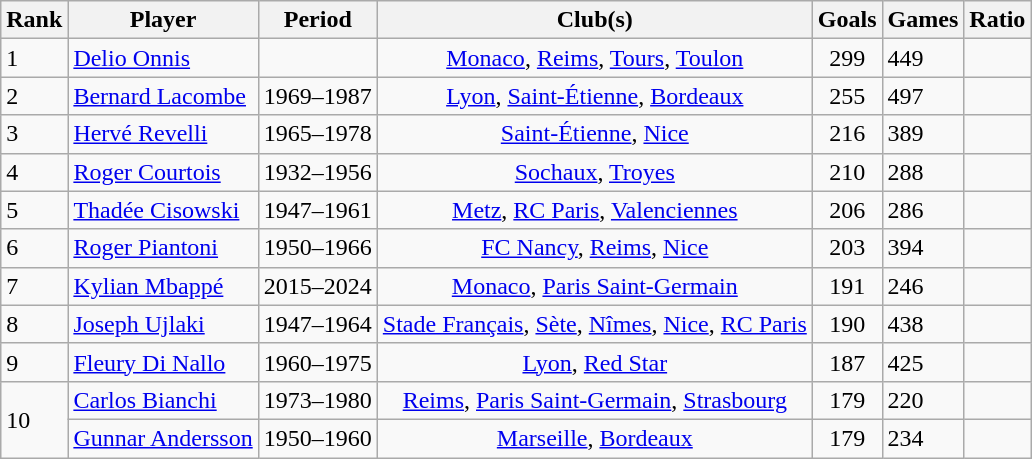<table class="wikitable sortable">
<tr>
<th>Rank</th>
<th>Player</th>
<th>Period</th>
<th>Club(s)</th>
<th>Goals</th>
<th>Games</th>
<th>Ratio</th>
</tr>
<tr>
<td>1</td>
<td><a href='#'>Delio Onnis</a></td>
<td align="center"></td>
<td align="center"><a href='#'>Monaco</a>, <a href='#'>Reims</a>, <a href='#'>Tours</a>, <a href='#'>Toulon</a></td>
<td align="center">299</td>
<td>449</td>
<td></td>
</tr>
<tr>
<td>2</td>
<td><a href='#'>Bernard Lacombe</a></td>
<td align="center">1969–1987</td>
<td align="center"><a href='#'>Lyon</a>, <a href='#'>Saint-Étienne</a>, <a href='#'>Bordeaux</a></td>
<td align="center">255</td>
<td>497</td>
<td></td>
</tr>
<tr>
<td>3</td>
<td><a href='#'>Hervé Revelli</a></td>
<td align="center">1965–1978</td>
<td align="center"><a href='#'>Saint-Étienne</a>, <a href='#'>Nice</a></td>
<td align="center">216</td>
<td>389</td>
<td></td>
</tr>
<tr>
<td>4</td>
<td><a href='#'>Roger Courtois</a></td>
<td align="center">1932–1956</td>
<td align="center"><a href='#'>Sochaux</a>, <a href='#'>Troyes</a></td>
<td align="center">210</td>
<td>288</td>
<td></td>
</tr>
<tr>
<td>5</td>
<td><a href='#'>Thadée Cisowski</a></td>
<td align="center">1947–1961</td>
<td align="center"><a href='#'>Metz</a>, <a href='#'>RC Paris</a>, <a href='#'>Valenciennes</a></td>
<td align="center">206</td>
<td>286</td>
<td></td>
</tr>
<tr>
<td>6</td>
<td><a href='#'>Roger Piantoni</a></td>
<td align="center">1950–1966</td>
<td align="center"><a href='#'>FC Nancy</a>, <a href='#'>Reims</a>, <a href='#'>Nice</a></td>
<td align="center">203</td>
<td>394</td>
<td></td>
</tr>
<tr>
<td>7</td>
<td><a href='#'>Kylian Mbappé</a></td>
<td align="center">2015–2024</td>
<td align="center"><a href='#'>Monaco</a>, <a href='#'>Paris Saint-Germain</a></td>
<td align="center">191</td>
<td>246</td>
<td></td>
</tr>
<tr>
<td>8</td>
<td><a href='#'>Joseph Ujlaki</a></td>
<td align="center">1947–1964</td>
<td align="center"><a href='#'>Stade Français</a>, <a href='#'>Sète</a>, <a href='#'>Nîmes</a>, <a href='#'>Nice</a>, <a href='#'>RC Paris</a></td>
<td align="center">190</td>
<td>438</td>
<td></td>
</tr>
<tr>
<td>9</td>
<td><a href='#'>Fleury Di Nallo</a></td>
<td align="center">1960–1975</td>
<td align="center"><a href='#'>Lyon</a>, <a href='#'>Red Star</a></td>
<td align="center">187</td>
<td>425</td>
<td></td>
</tr>
<tr>
<td rowspan=2>10</td>
<td><a href='#'>Carlos Bianchi</a></td>
<td align="center">1973–1980</td>
<td align="center"><a href='#'>Reims</a>, <a href='#'>Paris Saint-Germain</a>, <a href='#'>Strasbourg</a></td>
<td align="center">179</td>
<td>220</td>
<td></td>
</tr>
<tr>
<td><a href='#'>Gunnar Andersson</a></td>
<td align="center">1950–1960</td>
<td align="center"><a href='#'>Marseille</a>, <a href='#'>Bordeaux</a></td>
<td align="center">179</td>
<td>234</td>
<td></td>
</tr>
</table>
